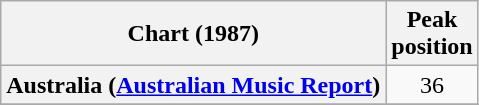<table class="wikitable sortable plainrowheaders">
<tr>
<th scope="col">Chart (1987)</th>
<th scope="col">Peak<br>position</th>
</tr>
<tr>
<th scope="row">Australia (<a href='#'>Australian Music Report</a>)</th>
<td style="text-align:center;">36</td>
</tr>
<tr>
</tr>
</table>
